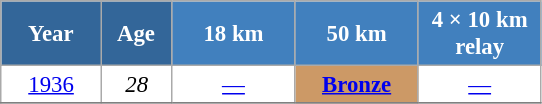<table class="wikitable" style="font-size:95%; text-align:center; border:grey solid 1px; border-collapse:collapse; background:#ffffff;">
<tr>
<th style="background-color:#369; color:white; width:60px;"> Year </th>
<th style="background-color:#369; color:white; width:40px;"> Age </th>
<th style="background-color:#4180be; color:white; width:75px;"> 18 km </th>
<th style="background-color:#4180be; color:white; width:75px;"> 50 km </th>
<th style="background-color:#4180be; color:white; width:75px;"> 4 × 10 km <br> relay </th>
</tr>
<tr>
<td><a href='#'>1936</a></td>
<td><em>28</em></td>
<td><a href='#'>—</a></td>
<td bgcolor="cc9966"><a href='#'><strong>Bronze</strong></a></td>
<td><a href='#'>—</a></td>
</tr>
<tr>
</tr>
</table>
